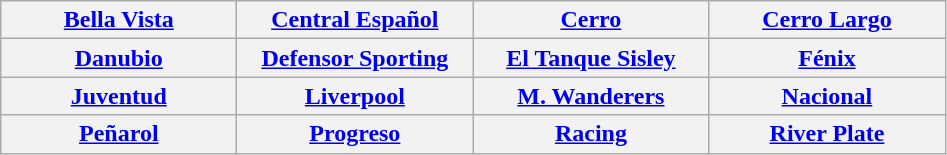<table class="wikitable">
<tr style="text-align:center;">
<th style="width:150px;"><a href='#'>Bella Vista</a></th>
<th style="width:150px;"><a href='#'>Central Español</a></th>
<th style="width:150px;"><a href='#'>Cerro</a></th>
<th style="width:150px;"><a href='#'>Cerro Largo</a></th>
</tr>
<tr>
<th style="width:150px;"><a href='#'>Danubio</a></th>
<th style="width:150px;"><a href='#'>Defensor Sporting</a></th>
<th style="width:150px;"><a href='#'>El Tanque Sisley</a></th>
<th style="width:150px;"><a href='#'>Fénix</a></th>
</tr>
<tr>
<th style="width:150px;"><a href='#'>Juventud</a></th>
<th style="width:150px;"><a href='#'>Liverpool</a></th>
<th style="width:150px;"><a href='#'>M. Wanderers</a></th>
<th style="width:150px;"><a href='#'>Nacional</a></th>
</tr>
<tr>
<th style="width:150px;"><a href='#'>Peñarol</a></th>
<th style="width:150px;"><a href='#'>Progreso</a></th>
<th style="width:150px;"><a href='#'>Racing</a></th>
<th style="width:150px;"><a href='#'>River Plate</a></th>
</tr>
</table>
